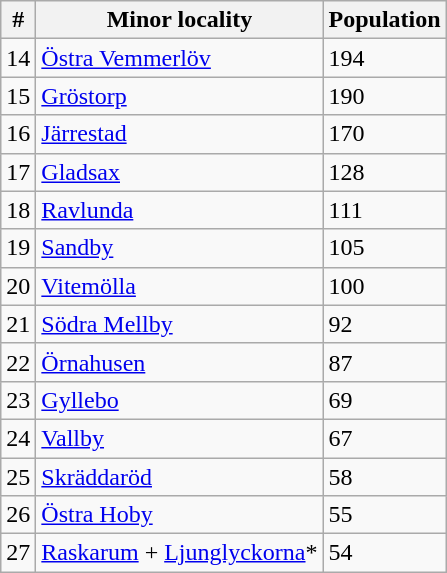<table class="wikitable sortable">
<tr>
<th>#</th>
<th>Minor locality</th>
<th>Population</th>
</tr>
<tr>
<td>14</td>
<td><a href='#'>Östra Vemmerlöv</a></td>
<td>194</td>
</tr>
<tr>
<td>15</td>
<td><a href='#'>Gröstorp</a></td>
<td>190</td>
</tr>
<tr>
<td>16</td>
<td><a href='#'>Järrestad</a></td>
<td>170</td>
</tr>
<tr>
<td>17</td>
<td><a href='#'>Gladsax</a></td>
<td>128</td>
</tr>
<tr>
<td>18</td>
<td><a href='#'>Ravlunda</a></td>
<td>111</td>
</tr>
<tr>
<td>19</td>
<td><a href='#'>Sandby</a></td>
<td>105</td>
</tr>
<tr>
<td>20</td>
<td><a href='#'>Vitemölla</a></td>
<td>100</td>
</tr>
<tr>
<td>21</td>
<td><a href='#'>Södra Mellby</a></td>
<td>92</td>
</tr>
<tr>
<td>22</td>
<td><a href='#'>Örnahusen</a></td>
<td>87</td>
</tr>
<tr>
<td>23</td>
<td><a href='#'>Gyllebo</a></td>
<td>69</td>
</tr>
<tr>
<td>24</td>
<td><a href='#'>Vallby</a></td>
<td>67</td>
</tr>
<tr>
<td>25</td>
<td><a href='#'>Skräddaröd</a></td>
<td>58</td>
</tr>
<tr>
<td>26</td>
<td><a href='#'>Östra Hoby</a></td>
<td>55</td>
</tr>
<tr>
<td>27</td>
<td><a href='#'>Raskarum</a> + <a href='#'>Ljunglyckorna</a>*</td>
<td>54</td>
</tr>
</table>
